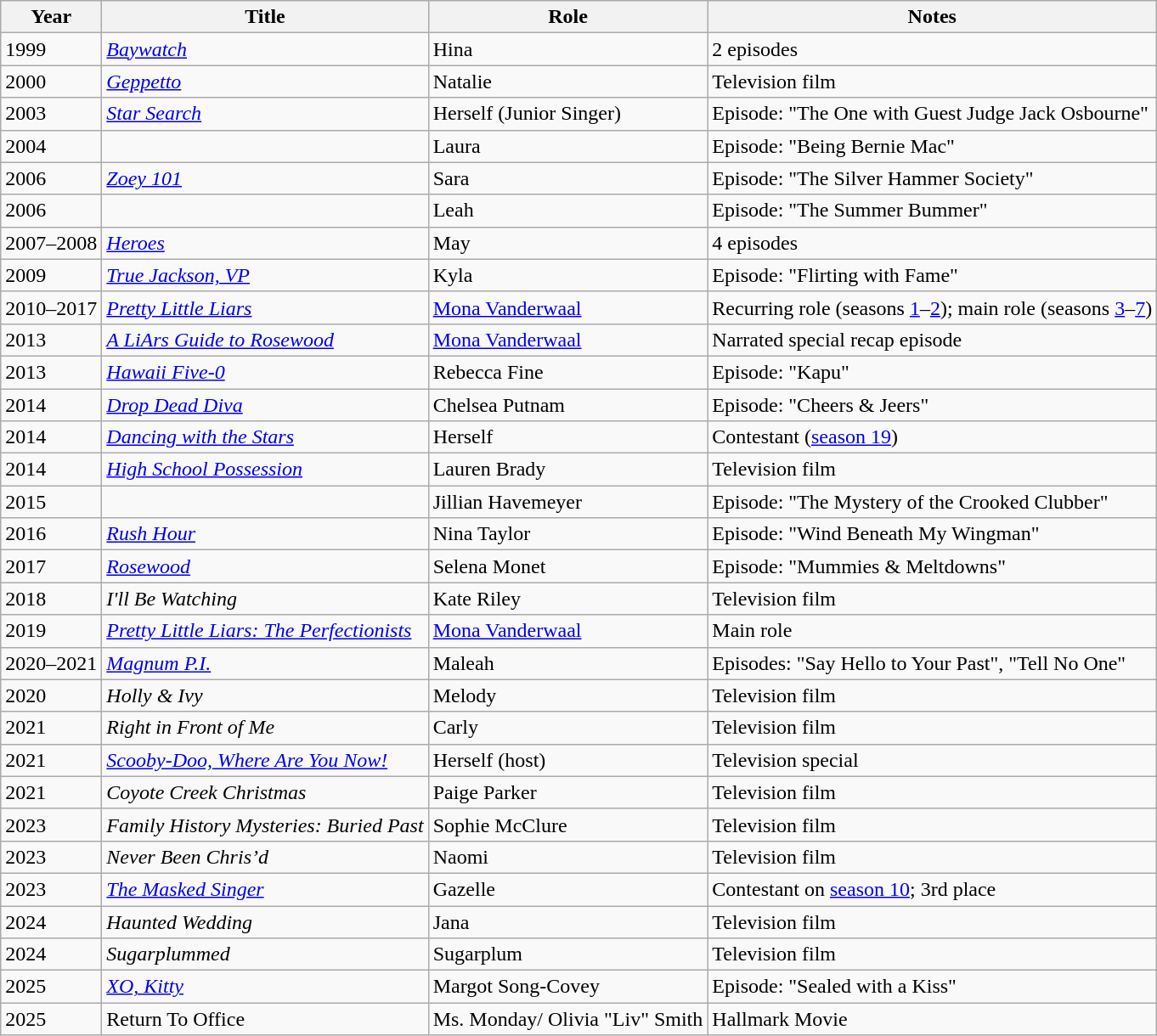<table class="wikitable sortable">
<tr>
<th>Year</th>
<th>Title</th>
<th>Role</th>
<th class="unsortable">Notes</th>
</tr>
<tr>
<td>1999</td>
<td><em><a href='#'>Baywatch</a></em></td>
<td>Hina</td>
<td>2 episodes</td>
</tr>
<tr>
<td>2000</td>
<td><em><a href='#'>Geppetto</a></em></td>
<td>Natalie</td>
<td>Television film</td>
</tr>
<tr>
<td>2003</td>
<td><em><a href='#'>Star Search</a></em></td>
<td>Herself (Junior Singer)</td>
<td>Episode: "The One with Guest Judge Jack Osbourne"</td>
</tr>
<tr>
<td>2004</td>
<td><em></em></td>
<td>Laura</td>
<td>Episode: "Being Bernie Mac"</td>
</tr>
<tr>
<td>2006</td>
<td><em><a href='#'>Zoey 101</a></em></td>
<td>Sara</td>
<td>Episode: "The Silver Hammer Society"</td>
</tr>
<tr>
<td>2006</td>
<td><em></em></td>
<td>Leah</td>
<td>Episode: "The Summer Bummer"</td>
</tr>
<tr>
<td>2007–2008</td>
<td><em><a href='#'>Heroes</a></em></td>
<td>May</td>
<td>4 episodes</td>
</tr>
<tr>
<td>2009</td>
<td><em><a href='#'>True Jackson, VP</a></em></td>
<td>Kyla</td>
<td>Episode: "Flirting with Fame"</td>
</tr>
<tr>
<td>2010–2017</td>
<td><em><a href='#'>Pretty Little Liars</a></em></td>
<td><a href='#'>Mona Vanderwaal</a></td>
<td>Recurring role (seasons <a href='#'>1</a>–<a href='#'>2</a>); main role (seasons <a href='#'>3</a>–<a href='#'>7</a>)</td>
</tr>
<tr>
<td>2013</td>
<td><em><a href='#'>A LiArs Guide to Rosewood</a></em></td>
<td><a href='#'>Mona Vanderwaal</a></td>
<td>Narrated  special recap episode</td>
</tr>
<tr>
<td>2013</td>
<td><em><a href='#'>Hawaii Five-0</a></em></td>
<td>Rebecca Fine</td>
<td>Episode: "Kapu"</td>
</tr>
<tr>
<td>2014</td>
<td><em><a href='#'>Drop Dead Diva</a></em></td>
<td>Chelsea Putnam</td>
<td>Episode: "Cheers & Jeers"</td>
</tr>
<tr>
<td>2014</td>
<td><em><a href='#'>Dancing with the Stars</a></em></td>
<td>Herself</td>
<td>Contestant (<a href='#'>season 19</a>)</td>
</tr>
<tr>
<td>2014</td>
<td><em><a href='#'>High School Possession</a></em></td>
<td>Lauren Brady</td>
<td>Television film</td>
</tr>
<tr>
<td>2015</td>
<td><em></em></td>
<td>Jillian Havemeyer</td>
<td>Episode: "The Mystery of the Crooked Clubber"</td>
</tr>
<tr>
<td>2016</td>
<td><em><a href='#'>Rush Hour</a></em></td>
<td>Nina Taylor</td>
<td>Episode: "Wind Beneath My Wingman"</td>
</tr>
<tr>
<td>2017</td>
<td><em><a href='#'>Rosewood</a></em></td>
<td>Selena Monet</td>
<td>Episode: "Mummies & Meltdowns"</td>
</tr>
<tr>
<td>2018</td>
<td><em>I'll Be Watching</em></td>
<td>Kate Riley</td>
<td>Television film</td>
</tr>
<tr>
<td>2019</td>
<td><em><a href='#'>Pretty Little Liars: The Perfectionists</a></em></td>
<td><a href='#'>Mona Vanderwaal</a></td>
<td>Main role</td>
</tr>
<tr>
<td>2020–2021</td>
<td><em><a href='#'>Magnum P.I.</a></em></td>
<td>Maleah</td>
<td>Episodes: "Say Hello to Your Past", "Tell No One"</td>
</tr>
<tr>
<td>2020</td>
<td><em>Holly & Ivy</em></td>
<td>Melody</td>
<td>Television film</td>
</tr>
<tr>
<td>2021</td>
<td><em>Right in Front of Me</em></td>
<td>Carly</td>
<td>Television film</td>
</tr>
<tr>
<td>2021</td>
<td><em><a href='#'>Scooby-Doo, Where Are You Now!</a></em></td>
<td>Herself (host)</td>
<td>Television special</td>
</tr>
<tr>
<td>2021</td>
<td><em>Coyote Creek Christmas</em></td>
<td>Paige Parker</td>
<td>Television film</td>
</tr>
<tr>
<td>2023</td>
<td><em>Family History Mysteries: Buried Past</em></td>
<td>Sophie McClure</td>
<td>Television film</td>
</tr>
<tr>
<td>2023</td>
<td><em>Never Been Chris’d</em></td>
<td>Naomi</td>
<td>Television film</td>
</tr>
<tr>
<td>2023</td>
<td><em><a href='#'>The Masked Singer</a></em></td>
<td>Gazelle</td>
<td>Contestant on <a href='#'>season 10</a>; 3rd place</td>
</tr>
<tr>
<td>2024</td>
<td><em>Haunted Wedding</em></td>
<td>Jana</td>
<td>Television film</td>
</tr>
<tr>
<td>2024</td>
<td><em>Sugarplummed</em></td>
<td>Sugarplum</td>
<td>Television film</td>
</tr>
<tr>
<td>2025</td>
<td><em><a href='#'>XO, Kitty</a></em></td>
<td>Margot Song-Covey</td>
<td>Episode: "Sealed with a Kiss"</td>
</tr>
<tr>
<td>2025</td>
<td>Return To Office</td>
<td>Ms. Monday/ Olivia "Liv" Smith</td>
<td>Hallmark Movie</td>
</tr>
</table>
